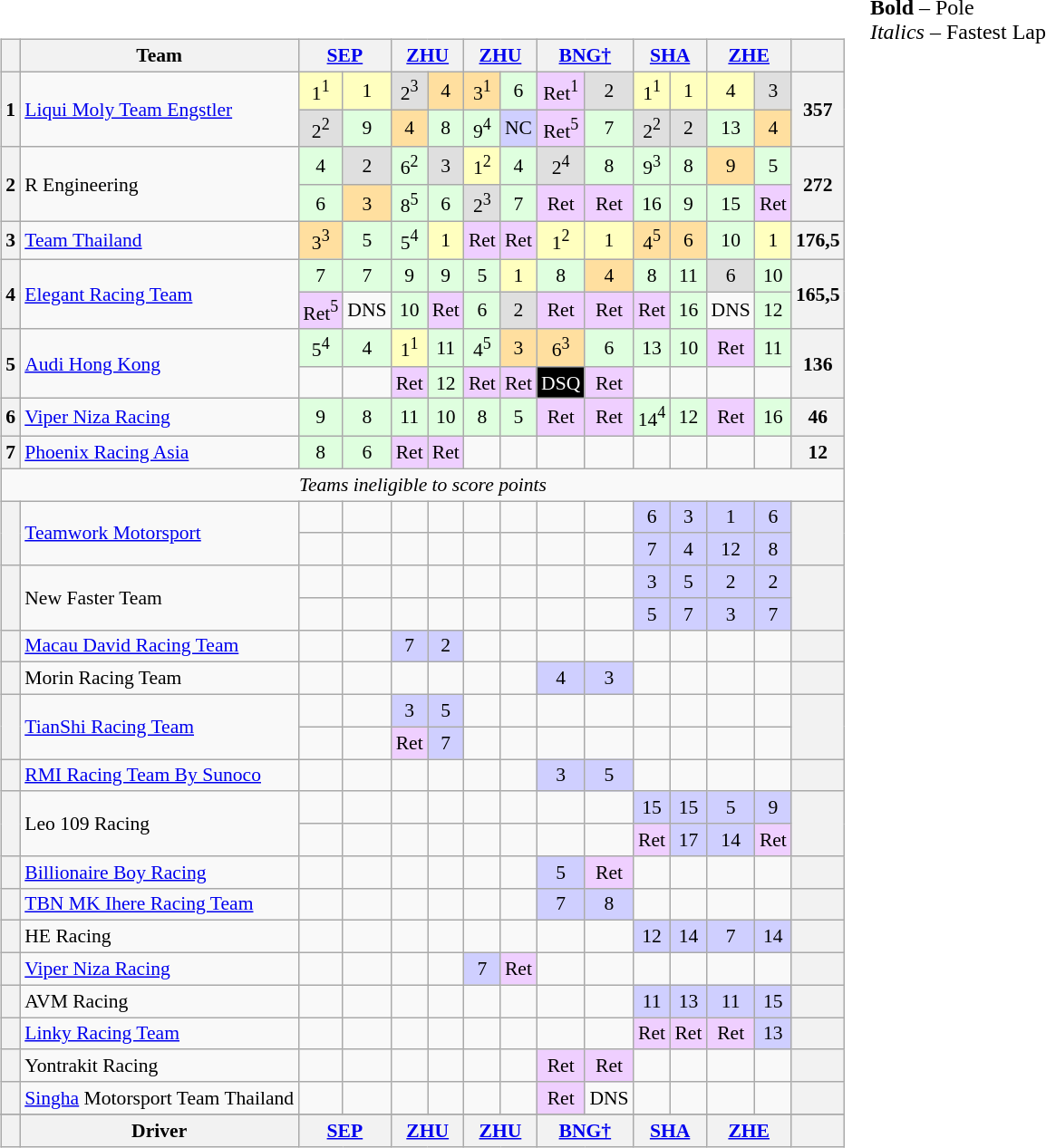<table>
<tr>
<td valign="top"><br><table align=left| class="wikitable" style="font-size: 90%; text-align: center">
<tr valign="top">
<th valign="middle"></th>
<th valign="middle">Team</th>
<th colspan="2"><a href='#'>SEP</a><br></th>
<th colspan="2"><a href='#'>ZHU</a><br></th>
<th colspan="2"><a href='#'>ZHU</a><br></th>
<th colspan="2"><a href='#'>BNG†</a><br></th>
<th colspan="2"><a href='#'>SHA</a><br></th>
<th colspan="2"><a href='#'>ZHE</a><br></th>
<th valign="middle">  </th>
</tr>
<tr>
<th rowspan="2">1</th>
<td rowspan="2" align=left> <a href='#'>Liqui Moly Team Engstler</a></td>
<td style="background:#ffffbf;">1<sup>1</sup></td>
<td style="background:#ffffbf;">1</td>
<td style="background:#dfdfdf;">2<sup>3</sup></td>
<td style="background:#ffdf9f;">4</td>
<td style="background:#ffdf9f;">3<sup>1</sup></td>
<td style="background:#dfffdf;">6</td>
<td style="background:#efcfff;">Ret<sup>1</sup></td>
<td style="background:#dfdfdf;">2</td>
<td style="background:#ffffbf;">1<sup>1</sup></td>
<td style="background:#ffffbf;">1</td>
<td style="background:#ffffbf;">4</td>
<td style="background:#dfdfdf;">3</td>
<th rowspan="2">357</th>
</tr>
<tr>
<td style="background:#dfdfdf;">2<sup>2</sup></td>
<td style="background:#dfffdf;">9</td>
<td style="background:#ffdf9f;">4</td>
<td style="background:#dfffdf;">8</td>
<td style="background:#dfffdf;">9<sup>4</sup></td>
<td style="background:#cfcfff;">NC</td>
<td style="background:#efcfff;">Ret<sup>5</sup></td>
<td style="background:#dfffdf;">7</td>
<td style="background:#dfdfdf;">2<sup>2</sup></td>
<td style="background:#dfdfdf;">2</td>
<td style="background:#dfffdf;">13</td>
<td style="background:#ffdf9f;">4</td>
</tr>
<tr>
<th rowspan="2">2</th>
<td rowspan="2" align=left> R Engineering</td>
<td style="background:#dfffdf;">4</td>
<td style="background:#dfdfdf;">2</td>
<td style="background:#dfffdf;">6<sup>2</sup></td>
<td style="background:#dfdfdf;">3</td>
<td style="background:#ffffbf;">1<sup>2</sup></td>
<td style="background:#dfffdf;">4</td>
<td style="background:#dfdfdf;">2<sup>4</sup></td>
<td style="background:#dfffdf;">8</td>
<td style="background:#dfffdf;">9<sup>3</sup></td>
<td style="background:#dfffdf;">8</td>
<td style="background:#ffdf9f;">9</td>
<td style="background:#dfffdf;">5</td>
<th rowspan="2">272</th>
</tr>
<tr>
<td style="background:#dfffdf;">6</td>
<td style="background:#ffdf9f;">3</td>
<td style="background:#dfffdf;">8<sup>5</sup></td>
<td style="background:#dfffdf;">6</td>
<td style="background:#dfdfdf;">2<sup>3</sup></td>
<td style="background:#dfffdf;">7</td>
<td style="background:#efcfff;">Ret</td>
<td style="background:#efcfff;">Ret</td>
<td style="background:#dfffdf;">16</td>
<td style="background:#dfffdf;">9</td>
<td style="background:#dfffdf;">15</td>
<td style="background:#efcfff;">Ret</td>
</tr>
<tr>
<th>3</th>
<td align=left> <a href='#'>Team Thailand</a></td>
<td style="background:#ffdf9f;">3<sup>3</sup></td>
<td style="background:#dfffdf;">5</td>
<td style="background:#dfffdf;">5<sup>4</sup></td>
<td style="background:#ffffbf;">1</td>
<td style="background:#efcfff;">Ret</td>
<td style="background:#efcfff;">Ret</td>
<td style="background:#ffffbf;">1<sup>2</sup></td>
<td style="background:#ffffbf;">1</td>
<td style="background:#ffdf9f;">4<sup>5</sup></td>
<td style="background:#ffdf9f;">6</td>
<td style="background:#dfffdf;">10</td>
<td style="background:#ffffbf;">1</td>
<th>176,5</th>
</tr>
<tr>
<th rowspan="2">4</th>
<td rowspan="2" align=left> <a href='#'>Elegant Racing Team</a></td>
<td style="background:#dfffdf;">7</td>
<td style="background:#dfffdf;">7</td>
<td style="background:#dfffdf;">9</td>
<td style="background:#dfffdf;">9</td>
<td style="background:#dfffdf;">5</td>
<td style="background:#ffffbf;">1</td>
<td style="background:#dfffdf;">8</td>
<td style="background:#ffdf9f;">4</td>
<td style="background:#dfffdf;">8</td>
<td style="background:#dfffdf;">11</td>
<td style="background:#dfdfdf;">6</td>
<td style="background:#dfffdf;">10</td>
<th rowspan="2">165,5</th>
</tr>
<tr>
<td style="background:#efcfff;">Ret<sup>5</sup></td>
<td>DNS</td>
<td style="background:#dfffdf;">10</td>
<td style="background:#efcfff;">Ret</td>
<td style="background:#dfffdf;">6</td>
<td style="background:#dfdfdf;">2</td>
<td style="background:#efcfff;">Ret</td>
<td style="background:#efcfff;">Ret</td>
<td style="background:#efcfff;">Ret</td>
<td style="background:#dfffdf;">16</td>
<td>DNS</td>
<td style="background:#dfffdf;">12</td>
</tr>
<tr>
<th rowspan="2">5</th>
<td rowspan="2" align=left> <a href='#'>Audi Hong Kong</a></td>
<td style="background:#dfffdf;">5<sup>4</sup></td>
<td style="background:#dfffdf;">4</td>
<td style="background:#ffffbf;">1<sup>1</sup></td>
<td style="background:#dfffdf;">11</td>
<td style="background:#dfffdf;">4<sup>5</sup></td>
<td style="background:#ffdf9f;">3</td>
<td style="background:#ffdf9f;">6<sup>3</sup></td>
<td style="background:#dfffdf;">6</td>
<td style="background:#dfffdf;">13</td>
<td style="background:#dfffdf;">10</td>
<td style="background:#efcfff;">Ret</td>
<td style="background:#dfffdf;">11</td>
<th rowspan="2">136</th>
</tr>
<tr>
<td></td>
<td></td>
<td style="background:#efcfff;">Ret</td>
<td style="background:#dfffdf;">12</td>
<td style="background:#efcfff;">Ret</td>
<td style="background:#efcfff;">Ret</td>
<td style="background:#000000; color:white">DSQ</td>
<td style="background:#efcfff;">Ret</td>
<td></td>
<td></td>
<td></td>
<td></td>
</tr>
<tr>
<th>6</th>
<td align=left> <a href='#'>Viper Niza Racing</a></td>
<td style="background:#dfffdf;">9</td>
<td style="background:#dfffdf;">8</td>
<td style="background:#dfffdf;">11</td>
<td style="background:#dfffdf;">10</td>
<td style="background:#dfffdf;">8</td>
<td style="background:#dfffdf;">5</td>
<td style="background:#efcfff;">Ret</td>
<td style="background:#efcfff;">Ret</td>
<td style="background:#dfffdf;">14<sup>4</sup></td>
<td style="background:#dfffdf;">12</td>
<td style="background:#efcfff;">Ret</td>
<td style="background:#dfffdf;">16</td>
<th>46</th>
</tr>
<tr>
<th>7</th>
<td align=left> <a href='#'>Phoenix Racing Asia</a></td>
<td style="background:#dfffdf;">8</td>
<td style="background:#dfffdf;">6</td>
<td style="background:#efcfff;">Ret</td>
<td style="background:#efcfff;">Ret</td>
<td></td>
<td></td>
<td></td>
<td></td>
<td></td>
<td></td>
<td></td>
<td></td>
<th>12</th>
</tr>
<tr>
<td colspan=15><em>Teams ineligible to score points</em></td>
</tr>
<tr>
<th rowspan="2"></th>
<td rowspan="2" align=left> <a href='#'>Teamwork Motorsport</a></td>
<td></td>
<td></td>
<td></td>
<td></td>
<td></td>
<td></td>
<td></td>
<td></td>
<td style="background:#cfcfff;">6</td>
<td style="background:#cfcfff;">3</td>
<td style="background:#cfcfff;">1</td>
<td style="background:#cfcfff;">6</td>
<th rowspan="2"></th>
</tr>
<tr>
<td></td>
<td></td>
<td></td>
<td></td>
<td></td>
<td></td>
<td></td>
<td></td>
<td style="background:#cfcfff;">7</td>
<td style="background:#cfcfff;">4</td>
<td style="background:#cfcfff;">12</td>
<td style="background:#cfcfff;">8</td>
</tr>
<tr>
<th rowspan="2"></th>
<td rowspan="2" align=left> New Faster Team</td>
<td></td>
<td></td>
<td></td>
<td></td>
<td></td>
<td></td>
<td></td>
<td></td>
<td style="background:#cfcfff;">3</td>
<td style="background:#cfcfff;">5</td>
<td style="background:#cfcfff;">2</td>
<td style="background:#cfcfff;">2</td>
<th rowspan="2"></th>
</tr>
<tr>
<td></td>
<td></td>
<td></td>
<td></td>
<td></td>
<td></td>
<td></td>
<td></td>
<td style="background:#cfcfff;">5</td>
<td style="background:#cfcfff;">7</td>
<td style="background:#cfcfff;">3</td>
<td style="background:#cfcfff;">7</td>
</tr>
<tr>
<th></th>
<td align=left> <a href='#'>Macau David Racing Team</a></td>
<td></td>
<td></td>
<td style="background:#cfcfff;">7</td>
<td style="background:#cfcfff;">2</td>
<td></td>
<td></td>
<td></td>
<td></td>
<td></td>
<td></td>
<td></td>
<td></td>
<th></th>
</tr>
<tr>
<th></th>
<td align=left> Morin Racing Team</td>
<td></td>
<td></td>
<td></td>
<td></td>
<td></td>
<td></td>
<td style="background:#cfcfff;">4</td>
<td style="background:#cfcfff;">3</td>
<td></td>
<td></td>
<td></td>
<td></td>
<th></th>
</tr>
<tr>
<th rowspan="2"></th>
<td rowspan="2" align=left> <a href='#'>TianShi Racing Team</a></td>
<td></td>
<td></td>
<td style="background:#cfcfff;">3</td>
<td style="background:#cfcfff;">5</td>
<td></td>
<td></td>
<td></td>
<td></td>
<td></td>
<td></td>
<td></td>
<td></td>
<th rowspan="2"></th>
</tr>
<tr>
<td></td>
<td></td>
<td style="background:#efcfff;">Ret</td>
<td style="background:#cfcfff;">7</td>
<td></td>
<td></td>
<td></td>
<td></td>
<td></td>
<td></td>
<td></td>
<td></td>
</tr>
<tr>
<th></th>
<td align=left> <a href='#'>RMI Racing Team By Sunoco</a></td>
<td></td>
<td></td>
<td></td>
<td></td>
<td></td>
<td></td>
<td style="background:#cfcfff;">3</td>
<td style="background:#cfcfff;">5</td>
<td></td>
<td></td>
<td></td>
<td></td>
<th></th>
</tr>
<tr>
<th rowspan="2"></th>
<td rowspan="2" align=left> Leo 109 Racing</td>
<td></td>
<td></td>
<td></td>
<td></td>
<td></td>
<td></td>
<td></td>
<td></td>
<td style="background:#cfcfff;">15</td>
<td style="background:#cfcfff;">15</td>
<td style="background:#cfcfff;">5</td>
<td style="background:#cfcfff;">9</td>
<th rowspan="2"></th>
</tr>
<tr>
<td></td>
<td></td>
<td></td>
<td></td>
<td></td>
<td></td>
<td></td>
<td></td>
<td style="background:#efcfff;">Ret</td>
<td style="background:#cfcfff;">17</td>
<td style="background:#cfcfff;">14</td>
<td style="background:#efcfff;">Ret</td>
</tr>
<tr>
<th></th>
<td align=left> <a href='#'>Billionaire Boy Racing</a></td>
<td></td>
<td></td>
<td></td>
<td></td>
<td></td>
<td></td>
<td style="background:#cfcfff;">5</td>
<td style="background:#efcfff;">Ret</td>
<td></td>
<td></td>
<td></td>
<td></td>
<th></th>
</tr>
<tr>
<th></th>
<td align=left> <a href='#'>TBN MK Ihere Racing Team</a></td>
<td></td>
<td></td>
<td></td>
<td></td>
<td></td>
<td></td>
<td style="background:#cfcfff;">7</td>
<td style="background:#cfcfff;">8</td>
<td></td>
<td></td>
<td></td>
<td></td>
<th></th>
</tr>
<tr>
<th></th>
<td align=left> HE Racing</td>
<td></td>
<td></td>
<td></td>
<td></td>
<td></td>
<td></td>
<td></td>
<td></td>
<td style="background:#cfcfff;">12</td>
<td style="background:#cfcfff;">14</td>
<td style="background:#cfcfff;">7</td>
<td style="background:#cfcfff;">14</td>
<th></th>
</tr>
<tr>
<th></th>
<td align=left> <a href='#'>Viper Niza Racing</a></td>
<td></td>
<td></td>
<td></td>
<td></td>
<td style="background:#cfcfff;">7</td>
<td style="background:#efcfff;">Ret</td>
<td></td>
<td></td>
<td></td>
<td></td>
<td></td>
<td></td>
<th></th>
</tr>
<tr>
<th></th>
<td align=left> AVM Racing</td>
<td></td>
<td></td>
<td></td>
<td></td>
<td></td>
<td></td>
<td></td>
<td></td>
<td style="background:#cfcfff;">11</td>
<td style="background:#cfcfff;">13</td>
<td style="background:#cfcfff;">11</td>
<td style="background:#cfcfff;">15</td>
<th></th>
</tr>
<tr>
<th></th>
<td align=left> <a href='#'>Linky Racing Team</a></td>
<td></td>
<td></td>
<td></td>
<td></td>
<td></td>
<td></td>
<td></td>
<td></td>
<td style="background:#efcfff;">Ret</td>
<td style="background:#efcfff;">Ret</td>
<td style="background:#efcfff;">Ret</td>
<td style="background:#cfcfff;">13</td>
<th></th>
</tr>
<tr>
<th></th>
<td align=left> Yontrakit Racing</td>
<td></td>
<td></td>
<td></td>
<td></td>
<td></td>
<td></td>
<td style="background:#efcfff;">Ret</td>
<td style="background:#efcfff;">Ret</td>
<td></td>
<td></td>
<td></td>
<td></td>
<th></th>
</tr>
<tr>
<th></th>
<td align=left> <a href='#'>Singha</a> Motorsport Team Thailand</td>
<td></td>
<td></td>
<td></td>
<td></td>
<td></td>
<td></td>
<td style="background:#efcfff;">Ret</td>
<td style="background:#white;">DNS</td>
<td></td>
<td></td>
<td></td>
<td></td>
<th></th>
</tr>
<tr>
</tr>
<tr valign="top">
<th valign="middle"></th>
<th valign="middle">Driver</th>
<th colspan="2"><a href='#'>SEP</a><br></th>
<th colspan="2"><a href='#'>ZHU</a><br></th>
<th colspan="2"><a href='#'>ZHU</a><br></th>
<th colspan="2"><a href='#'>BNG†</a><br></th>
<th colspan="2"><a href='#'>SHA</a><br></th>
<th colspan="2"><a href='#'>ZHE</a><br></th>
<th valign="middle">  </th>
</tr>
</table>
</td>
<td valign="top"><span><strong>Bold</strong> – Pole</span><br><span><em>Italics</em> – Fastest Lap</span></td>
</tr>
</table>
